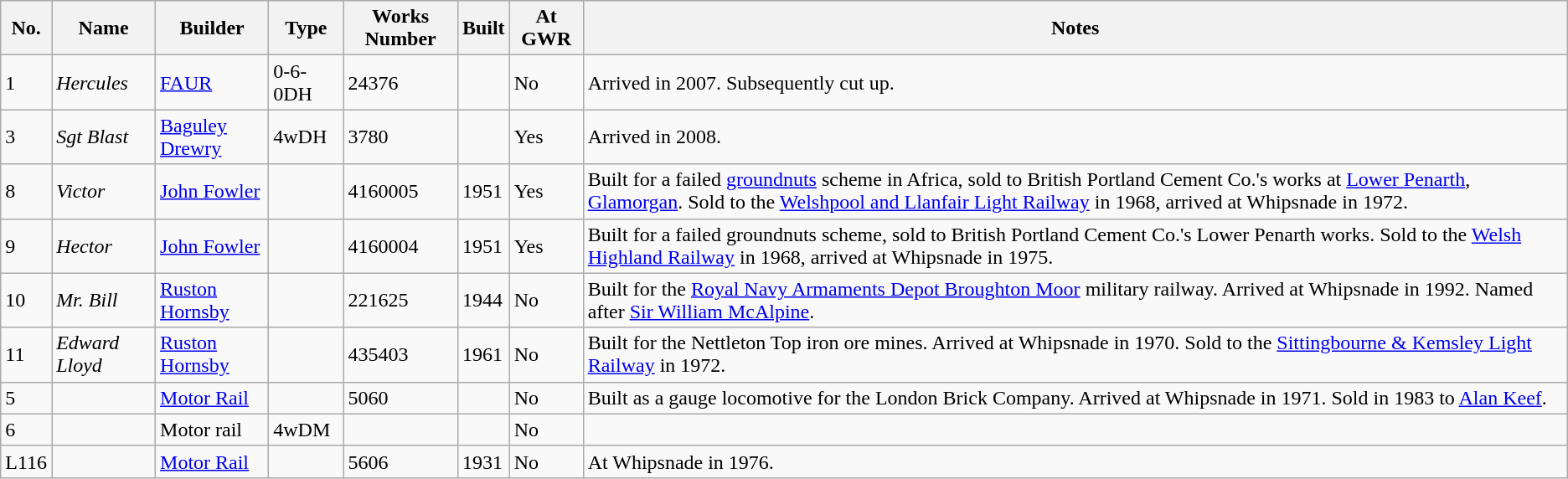<table class="wikitable">
<tr>
<th>No.</th>
<th>Name</th>
<th>Builder</th>
<th>Type</th>
<th>Works Number</th>
<th>Built</th>
<th>At GWR</th>
<th>Notes</th>
</tr>
<tr>
<td>1</td>
<td><em>Hercules</em></td>
<td><a href='#'>FAUR</a></td>
<td>0-6-0DH</td>
<td>24376</td>
<td></td>
<td>No</td>
<td>Arrived in 2007. Subsequently cut up.</td>
</tr>
<tr>
<td>3</td>
<td><em>Sgt Blast</em></td>
<td><a href='#'>Baguley Drewry</a></td>
<td>4wDH</td>
<td>3780</td>
<td></td>
<td>Yes</td>
<td>Arrived in 2008.</td>
</tr>
<tr>
<td>8</td>
<td><em>Victor</em></td>
<td><a href='#'>John Fowler</a></td>
<td></td>
<td>4160005</td>
<td>1951</td>
<td>Yes</td>
<td>Built for a failed <a href='#'>groundnuts</a> scheme in Africa, sold to British Portland Cement Co.'s works at <a href='#'>Lower Penarth</a>, <a href='#'>Glamorgan</a>. Sold to the <a href='#'>Welshpool and Llanfair Light Railway</a> in 1968, arrived at Whipsnade in 1972.</td>
</tr>
<tr>
<td>9</td>
<td><em>Hector</em></td>
<td><a href='#'>John Fowler</a></td>
<td></td>
<td>4160004</td>
<td>1951</td>
<td>Yes</td>
<td>Built for a failed groundnuts scheme, sold to British Portland Cement Co.'s Lower Penarth works. Sold to the <a href='#'>Welsh Highland Railway</a> in 1968, arrived at Whipsnade in 1975.</td>
</tr>
<tr>
<td>10</td>
<td><em>Mr. Bill</em></td>
<td><a href='#'>Ruston Hornsby</a></td>
<td></td>
<td>221625</td>
<td>1944</td>
<td>No</td>
<td>Built for the <a href='#'>Royal Navy Armaments Depot Broughton Moor</a> military railway. Arrived at Whipsnade in 1992. Named after <a href='#'>Sir William McAlpine</a>.</td>
</tr>
<tr>
<td>11</td>
<td><em>Edward Lloyd</em></td>
<td><a href='#'>Ruston Hornsby</a></td>
<td></td>
<td>435403</td>
<td>1961</td>
<td>No</td>
<td>Built for the Nettleton Top iron ore mines. Arrived at Whipsnade in 1970. Sold to the <a href='#'>Sittingbourne & Kemsley Light Railway</a> in 1972.</td>
</tr>
<tr>
<td>5</td>
<td></td>
<td><a href='#'>Motor Rail</a></td>
<td></td>
<td>5060</td>
<td></td>
<td>No</td>
<td>Built as a  gauge locomotive for the London Brick Company. Arrived at Whipsnade in 1971. Sold in 1983 to <a href='#'>Alan Keef</a>.</td>
</tr>
<tr>
<td>6</td>
<td></td>
<td>Motor rail</td>
<td>4wDM</td>
<td></td>
<td></td>
<td>No</td>
<td></td>
</tr>
<tr>
<td>L116</td>
<td></td>
<td><a href='#'>Motor Rail</a></td>
<td></td>
<td>5606</td>
<td>1931</td>
<td>No</td>
<td>At Whipsnade in 1976.</td>
</tr>
</table>
